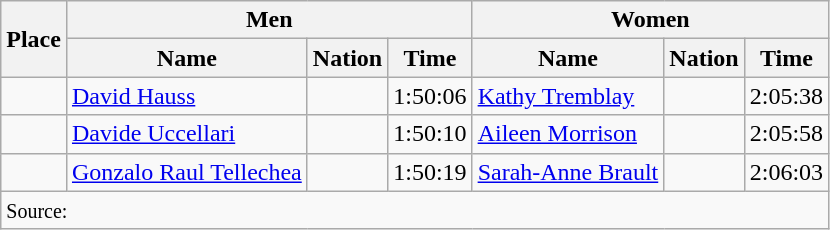<table class="wikitable">
<tr>
<th rowspan="2">Place</th>
<th colspan="3">Men</th>
<th colspan="3">Women</th>
</tr>
<tr>
<th>Name</th>
<th>Nation</th>
<th>Time</th>
<th>Name</th>
<th>Nation</th>
<th>Time</th>
</tr>
<tr>
<td align="center"></td>
<td><a href='#'>David Hauss</a></td>
<td></td>
<td>1:50:06</td>
<td><a href='#'>Kathy Tremblay</a></td>
<td></td>
<td>2:05:38</td>
</tr>
<tr>
<td align="center"></td>
<td><a href='#'>Davide Uccellari</a></td>
<td></td>
<td>1:50:10</td>
<td><a href='#'>Aileen Morrison</a></td>
<td></td>
<td>2:05:58</td>
</tr>
<tr>
<td align="center"></td>
<td><a href='#'>Gonzalo Raul Tellechea</a></td>
<td></td>
<td>1:50:19</td>
<td><a href='#'>Sarah-Anne Brault</a></td>
<td></td>
<td>2:06:03</td>
</tr>
<tr>
<td colspan="7"><small>Source:</small></td>
</tr>
</table>
